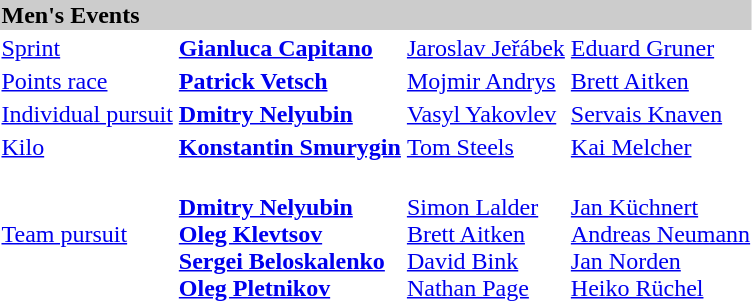<table>
<tr bgcolor="#cccccc">
<td colspan=4><strong>Men's Events</strong></td>
</tr>
<tr>
<td><a href='#'>Sprint</a> <br></td>
<td><strong><a href='#'>Gianluca Capitano</a><br><small></small></strong></td>
<td><a href='#'>Jaroslav Jeřábek</a><br><small></small></td>
<td><a href='#'>Eduard Gruner</a><br><small></small></td>
</tr>
<tr>
<td><a href='#'>Points race</a> <br></td>
<td><strong><a href='#'>Patrick Vetsch</a><br><small></small></strong></td>
<td><a href='#'>Mojmir Andrys</a><br><small></small></td>
<td><a href='#'>Brett Aitken</a><br><small></small></td>
</tr>
<tr>
<td><a href='#'>Individual pursuit</a> <br></td>
<td><strong><a href='#'>Dmitry Nelyubin</a><br><small></small></strong></td>
<td><a href='#'>Vasyl Yakovlev</a><br><small></small></td>
<td><a href='#'>Servais Knaven</a><br><small></small></td>
</tr>
<tr>
<td><a href='#'>Kilo</a> <br></td>
<td><strong><a href='#'>Konstantin Smurygin</a><br><small></small></strong></td>
<td><a href='#'>Tom Steels</a><br><small></small></td>
<td><a href='#'>Kai Melcher</a><br><small></small></td>
</tr>
<tr>
<td><a href='#'>Team pursuit</a> <br></td>
<td><strong><br><a href='#'>Dmitry Nelyubin</a><br><a href='#'>Oleg Klevtsov</a><br><a href='#'>Sergei Beloskalenko</a><br><a href='#'>Oleg Pletnikov</a></strong></td>
<td><br><a href='#'>Simon Lalder</a><br><a href='#'>Brett Aitken</a><br><a href='#'>David Bink</a><br><a href='#'>Nathan Page</a></td>
<td><br><a href='#'>Jan Küchnert</a><br><a href='#'>Andreas Neumann</a><br><a href='#'>Jan Norden</a><br><a href='#'>Heiko Rüchel</a></td>
</tr>
</table>
